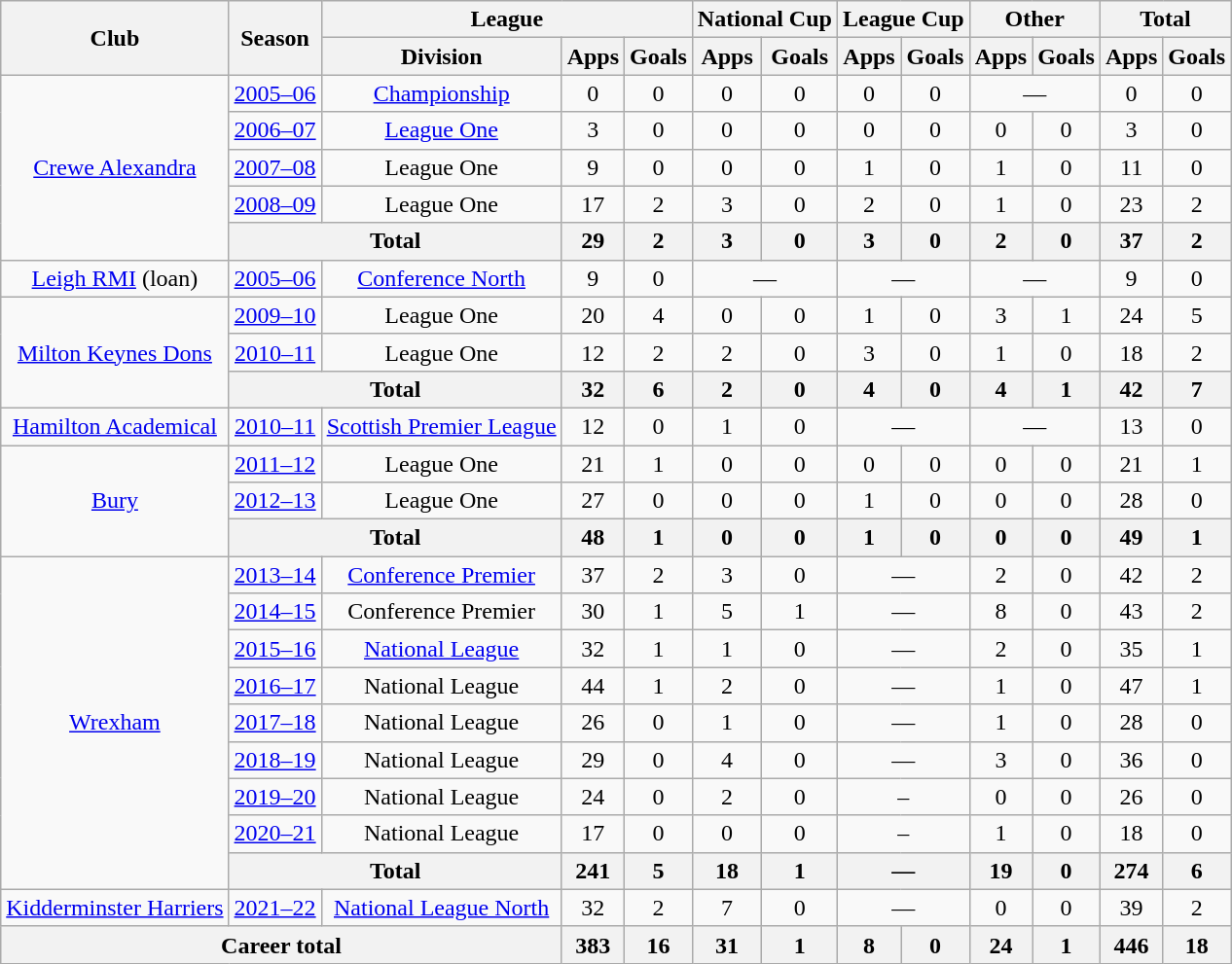<table class=wikitable style="text-align:center">
<tr>
<th rowspan=2>Club</th>
<th rowspan=2>Season</th>
<th colspan=3>League</th>
<th colspan=2>National Cup</th>
<th colspan=2>League Cup</th>
<th colspan=2>Other</th>
<th colspan=2>Total</th>
</tr>
<tr>
<th>Division</th>
<th>Apps</th>
<th>Goals</th>
<th>Apps</th>
<th>Goals</th>
<th>Apps</th>
<th>Goals</th>
<th>Apps</th>
<th>Goals</th>
<th>Apps</th>
<th>Goals</th>
</tr>
<tr>
<td rowspan=5><a href='#'>Crewe Alexandra</a></td>
<td><a href='#'>2005–06</a></td>
<td><a href='#'>Championship</a></td>
<td>0</td>
<td>0</td>
<td>0</td>
<td>0</td>
<td>0</td>
<td>0</td>
<td colspan=2>—</td>
<td>0</td>
<td>0</td>
</tr>
<tr>
<td><a href='#'>2006–07</a></td>
<td><a href='#'>League One</a></td>
<td>3</td>
<td>0</td>
<td>0</td>
<td>0</td>
<td>0</td>
<td>0</td>
<td>0</td>
<td>0</td>
<td>3</td>
<td>0</td>
</tr>
<tr>
<td><a href='#'>2007–08</a></td>
<td>League One</td>
<td>9</td>
<td>0</td>
<td>0</td>
<td>0</td>
<td>1</td>
<td>0</td>
<td>1</td>
<td>0</td>
<td>11</td>
<td>0</td>
</tr>
<tr>
<td><a href='#'>2008–09</a></td>
<td>League One</td>
<td>17</td>
<td>2</td>
<td>3</td>
<td>0</td>
<td>2</td>
<td>0</td>
<td>1</td>
<td>0</td>
<td>23</td>
<td>2</td>
</tr>
<tr>
<th colspan=2>Total</th>
<th>29</th>
<th>2</th>
<th>3</th>
<th>0</th>
<th>3</th>
<th>0</th>
<th>2</th>
<th>0</th>
<th>37</th>
<th>2</th>
</tr>
<tr>
<td><a href='#'>Leigh RMI</a> (loan)</td>
<td><a href='#'>2005–06</a></td>
<td><a href='#'>Conference North</a></td>
<td>9</td>
<td>0</td>
<td colspan=2>—</td>
<td colspan=2>—</td>
<td colspan=2>—</td>
<td>9</td>
<td>0</td>
</tr>
<tr>
<td rowspan=3><a href='#'>Milton Keynes Dons</a></td>
<td><a href='#'>2009–10</a></td>
<td>League One</td>
<td>20</td>
<td>4</td>
<td>0</td>
<td>0</td>
<td>1</td>
<td>0</td>
<td>3</td>
<td>1</td>
<td>24</td>
<td>5</td>
</tr>
<tr>
<td><a href='#'>2010–11</a></td>
<td>League One</td>
<td>12</td>
<td>2</td>
<td>2</td>
<td>0</td>
<td>3</td>
<td>0</td>
<td>1</td>
<td>0</td>
<td>18</td>
<td>2</td>
</tr>
<tr>
<th colspan=2>Total</th>
<th>32</th>
<th>6</th>
<th>2</th>
<th>0</th>
<th>4</th>
<th>0</th>
<th>4</th>
<th>1</th>
<th>42</th>
<th>7</th>
</tr>
<tr>
<td><a href='#'>Hamilton Academical</a></td>
<td><a href='#'>2010–11</a></td>
<td><a href='#'>Scottish Premier League</a></td>
<td>12</td>
<td>0</td>
<td>1</td>
<td>0</td>
<td colspan=2>—</td>
<td colspan=2>—</td>
<td>13</td>
<td>0</td>
</tr>
<tr>
<td rowspan=3><a href='#'>Bury</a></td>
<td><a href='#'>2011–12</a></td>
<td>League One</td>
<td>21</td>
<td>1</td>
<td>0</td>
<td>0</td>
<td>0</td>
<td>0</td>
<td>0</td>
<td>0</td>
<td>21</td>
<td>1</td>
</tr>
<tr>
<td><a href='#'>2012–13</a></td>
<td>League One</td>
<td>27</td>
<td>0</td>
<td>0</td>
<td>0</td>
<td>1</td>
<td>0</td>
<td>0</td>
<td>0</td>
<td>28</td>
<td>0</td>
</tr>
<tr>
<th colspan=2>Total</th>
<th>48</th>
<th>1</th>
<th>0</th>
<th>0</th>
<th>1</th>
<th>0</th>
<th>0</th>
<th>0</th>
<th>49</th>
<th>1</th>
</tr>
<tr>
<td rowspan=9><a href='#'>Wrexham</a></td>
<td><a href='#'>2013–14</a></td>
<td><a href='#'>Conference Premier</a></td>
<td>37</td>
<td>2</td>
<td>3</td>
<td>0</td>
<td colspan=2>—</td>
<td>2</td>
<td>0</td>
<td>42</td>
<td>2</td>
</tr>
<tr>
<td><a href='#'>2014–15</a></td>
<td>Conference Premier</td>
<td>30</td>
<td>1</td>
<td>5</td>
<td>1</td>
<td colspan=2>—</td>
<td>8</td>
<td>0</td>
<td>43</td>
<td>2</td>
</tr>
<tr>
<td><a href='#'>2015–16</a></td>
<td><a href='#'>National League</a></td>
<td>32</td>
<td>1</td>
<td>1</td>
<td>0</td>
<td colspan=2>—</td>
<td>2</td>
<td>0</td>
<td>35</td>
<td>1</td>
</tr>
<tr>
<td><a href='#'>2016–17</a></td>
<td>National League</td>
<td>44</td>
<td>1</td>
<td>2</td>
<td>0</td>
<td colspan=2>—</td>
<td>1</td>
<td>0</td>
<td>47</td>
<td>1</td>
</tr>
<tr>
<td><a href='#'>2017–18</a></td>
<td>National League</td>
<td>26</td>
<td>0</td>
<td>1</td>
<td>0</td>
<td colspan=2>—</td>
<td>1</td>
<td>0</td>
<td>28</td>
<td>0</td>
</tr>
<tr>
<td><a href='#'>2018–19</a></td>
<td>National League</td>
<td>29</td>
<td>0</td>
<td>4</td>
<td>0</td>
<td colspan=2>—</td>
<td>3</td>
<td>0</td>
<td>36</td>
<td>0</td>
</tr>
<tr>
<td><a href='#'>2019–20</a></td>
<td>National League</td>
<td>24</td>
<td>0</td>
<td>2</td>
<td>0</td>
<td colspan=2>–</td>
<td>0</td>
<td>0</td>
<td>26</td>
<td>0</td>
</tr>
<tr>
<td><a href='#'>2020–21</a></td>
<td>National League</td>
<td>17</td>
<td>0</td>
<td>0</td>
<td>0</td>
<td colspan=2>–</td>
<td>1</td>
<td>0</td>
<td>18</td>
<td>0</td>
</tr>
<tr>
<th colspan=2>Total</th>
<th>241</th>
<th>5</th>
<th>18</th>
<th>1</th>
<th colspan=2>—</th>
<th>19</th>
<th>0</th>
<th>274</th>
<th>6</th>
</tr>
<tr>
<td><a href='#'>Kidderminster Harriers</a></td>
<td><a href='#'>2021–22</a></td>
<td><a href='#'>National League North</a></td>
<td>32</td>
<td>2</td>
<td>7</td>
<td>0</td>
<td colspan=2>—</td>
<td>0</td>
<td>0</td>
<td>39</td>
<td>2</td>
</tr>
<tr>
<th colspan=3>Career total</th>
<th>383</th>
<th>16</th>
<th>31</th>
<th>1</th>
<th>8</th>
<th>0</th>
<th>24</th>
<th>1</th>
<th>446</th>
<th>18</th>
</tr>
</table>
